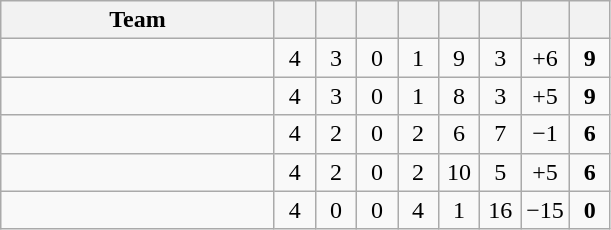<table class="wikitable" style="text-align:center">
<tr>
<th width="175">Team</th>
<th width="20"></th>
<th width="20"></th>
<th width="20"></th>
<th width="20"></th>
<th width="20"></th>
<th width="20"></th>
<th width="20"></th>
<th width="20"></th>
</tr>
<tr>
<td align=left></td>
<td>4</td>
<td>3</td>
<td>0</td>
<td>1</td>
<td>9</td>
<td>3</td>
<td>+6</td>
<td><strong>9</strong></td>
</tr>
<tr>
<td align=left></td>
<td>4</td>
<td>3</td>
<td>0</td>
<td>1</td>
<td>8</td>
<td>3</td>
<td>+5</td>
<td><strong>9</strong></td>
</tr>
<tr>
<td align=left></td>
<td>4</td>
<td>2</td>
<td>0</td>
<td>2</td>
<td>6</td>
<td>7</td>
<td>−1</td>
<td><strong>6</strong></td>
</tr>
<tr>
<td align=left></td>
<td>4</td>
<td>2</td>
<td>0</td>
<td>2</td>
<td>10</td>
<td>5</td>
<td>+5</td>
<td><strong>6</strong></td>
</tr>
<tr>
<td align=left></td>
<td>4</td>
<td>0</td>
<td>0</td>
<td>4</td>
<td>1</td>
<td>16</td>
<td>−15</td>
<td><strong>0</strong></td>
</tr>
</table>
